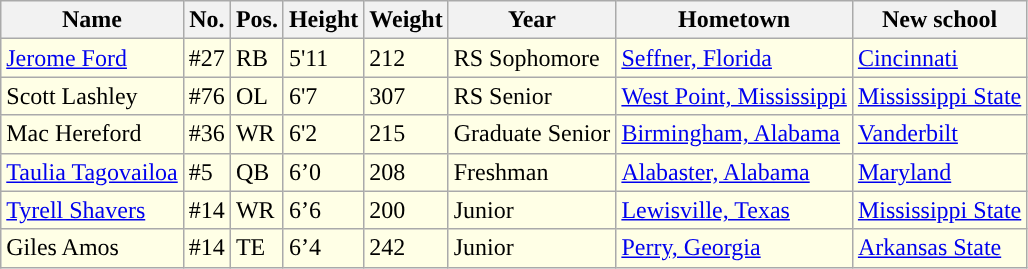<table class="wikitable sortable">
<tr>
<th>Name</th>
<th>No.</th>
<th>Pos.</th>
<th>Height</th>
<th>Weight</th>
<th>Year</th>
<th>Hometown</th>
<th class="unsortable">New school</th>
</tr>
<tr style="background:#FFFFE6;">
<td><a href='#'>Jerome Ford</a></td>
<td>#27</td>
<td>RB</td>
<td>5'11</td>
<td>212</td>
<td>RS Sophomore</td>
<td><a href='#'>Seffner, Florida</a></td>
<td><a href='#'>Cincinnati</a></td>
</tr>
<tr style="background:#FFFFE6;">
<td>Scott Lashley</td>
<td>#76</td>
<td>OL</td>
<td>6'7</td>
<td>307</td>
<td>RS Senior</td>
<td><a href='#'>West Point, Mississippi</a></td>
<td><a href='#'>Mississippi State</a></td>
</tr>
<tr style="background:#FFFFE6;">
<td>Mac Hereford</td>
<td>#36</td>
<td>WR</td>
<td>6'2</td>
<td>215</td>
<td>Graduate Senior</td>
<td><a href='#'>Birmingham, Alabama</a></td>
<td><a href='#'>Vanderbilt</a></td>
</tr>
<tr style="background:#FFFFE6;">
<td><a href='#'>Taulia Tagovailoa</a></td>
<td>#5</td>
<td>QB</td>
<td>6’0</td>
<td>208</td>
<td>Freshman</td>
<td><a href='#'>Alabaster, Alabama</a></td>
<td><a href='#'>Maryland</a></td>
</tr>
<tr style="background:#FFFFE6;">
<td><a href='#'>Tyrell Shavers</a></td>
<td>#14</td>
<td>WR</td>
<td>6’6</td>
<td>200</td>
<td>Junior</td>
<td><a href='#'>Lewisville, Texas</a></td>
<td><a href='#'>Mississippi State</a></td>
</tr>
<tr style="background:#FFFFE6;">
<td>Giles Amos</td>
<td>#14</td>
<td>TE</td>
<td>6’4</td>
<td>242</td>
<td>Junior</td>
<td><a href='#'>Perry, Georgia</a></td>
<td><a href='#'>Arkansas State</a></td>
</tr>
</table>
